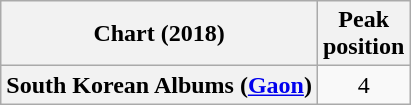<table class="wikitable plainrowheaders" style="text-align:center">
<tr>
<th scope="col">Chart (2018)</th>
<th scope="col">Peak<br>position</th>
</tr>
<tr>
<th scope="row">South Korean Albums (<a href='#'>Gaon</a>)</th>
<td>4</td>
</tr>
</table>
